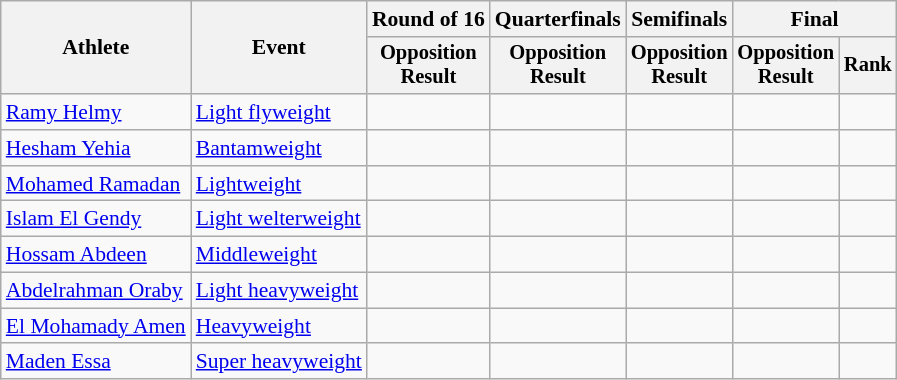<table class="wikitable" style="font-size:90%">
<tr>
<th rowspan=2>Athlete</th>
<th rowspan=2>Event</th>
<th>Round of 16</th>
<th>Quarterfinals</th>
<th>Semifinals</th>
<th colspan=2>Final</th>
</tr>
<tr style="font-size:95%">
<th>Opposition<br>Result</th>
<th>Opposition<br>Result</th>
<th>Opposition<br>Result</th>
<th>Opposition<br>Result</th>
<th>Rank</th>
</tr>
<tr align=center>
<td align=left><a href='#'>Ramy Helmy</a></td>
<td align=left><a href='#'>Light flyweight</a></td>
<td></td>
<td></td>
<td></td>
<td></td>
<td></td>
</tr>
<tr align=center>
<td align=left><a href='#'>Hesham Yehia</a></td>
<td align=left><a href='#'>Bantamweight</a></td>
<td></td>
<td></td>
<td></td>
<td></td>
<td></td>
</tr>
<tr align=center>
<td align=left><a href='#'>Mohamed Ramadan</a></td>
<td align=left><a href='#'>Lightweight</a></td>
<td></td>
<td></td>
<td></td>
<td></td>
<td></td>
</tr>
<tr align=center>
<td align=left><a href='#'>Islam El Gendy</a></td>
<td align=left><a href='#'>Light welterweight</a></td>
<td></td>
<td></td>
<td></td>
<td></td>
<td></td>
</tr>
<tr align=center>
<td align=left><a href='#'>Hossam Abdeen</a></td>
<td align=left><a href='#'>Middleweight</a></td>
<td></td>
<td></td>
<td></td>
<td></td>
<td></td>
</tr>
<tr align=center>
<td align=left><a href='#'>Abdelrahman Oraby</a></td>
<td align=left><a href='#'>Light heavyweight</a></td>
<td></td>
<td></td>
<td></td>
<td></td>
<td></td>
</tr>
<tr align=center>
<td align=left><a href='#'>El Mohamady Amen</a></td>
<td align=left><a href='#'>Heavyweight</a></td>
<td></td>
<td></td>
<td></td>
<td></td>
<td></td>
</tr>
<tr align=center>
<td align=left><a href='#'>Maden Essa</a></td>
<td align=left><a href='#'>Super heavyweight</a></td>
<td></td>
<td></td>
<td></td>
<td></td>
<td></td>
</tr>
</table>
